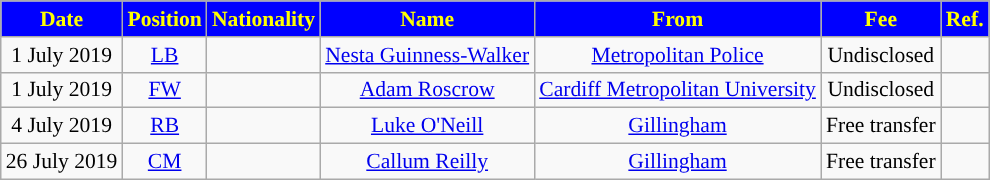<table class="wikitable"  style="text-align:center; font-size:90%; ">
<tr>
<th style="background:#0000ff; color:#FFFF00; ">Date</th>
<th style="background:#0000ff; color:#FFFF00; ">Position</th>
<th style="background:#0000ff; color:#FFFF00; ">Nationality</th>
<th style="background:#0000ff; color:#FFFF00; ">Name</th>
<th style="background:#0000ff; color:#FFFF00; ">From</th>
<th style="background:#0000ff; color:#FFFF00; ">Fee</th>
<th style="background:#0000ff; color:#FFFF00; ">Ref.</th>
</tr>
<tr>
<td>1 July 2019</td>
<td><a href='#'>LB</a></td>
<td></td>
<td><a href='#'>Nesta Guinness-Walker</a></td>
<td> <a href='#'>Metropolitan Police</a></td>
<td>Undisclosed</td>
<td></td>
</tr>
<tr>
<td>1 July 2019</td>
<td><a href='#'>FW</a></td>
<td></td>
<td><a href='#'>Adam Roscrow</a></td>
<td> <a href='#'>Cardiff Metropolitan University</a></td>
<td>Undisclosed</td>
<td></td>
</tr>
<tr>
<td>4 July 2019</td>
<td><a href='#'>RB</a></td>
<td></td>
<td><a href='#'>Luke O'Neill</a></td>
<td> <a href='#'>Gillingham</a></td>
<td>Free transfer</td>
<td></td>
</tr>
<tr>
<td>26 July 2019</td>
<td><a href='#'>CM</a></td>
<td></td>
<td><a href='#'>Callum Reilly</a></td>
<td> <a href='#'>Gillingham</a></td>
<td>Free transfer</td>
<td></td>
</tr>
</table>
